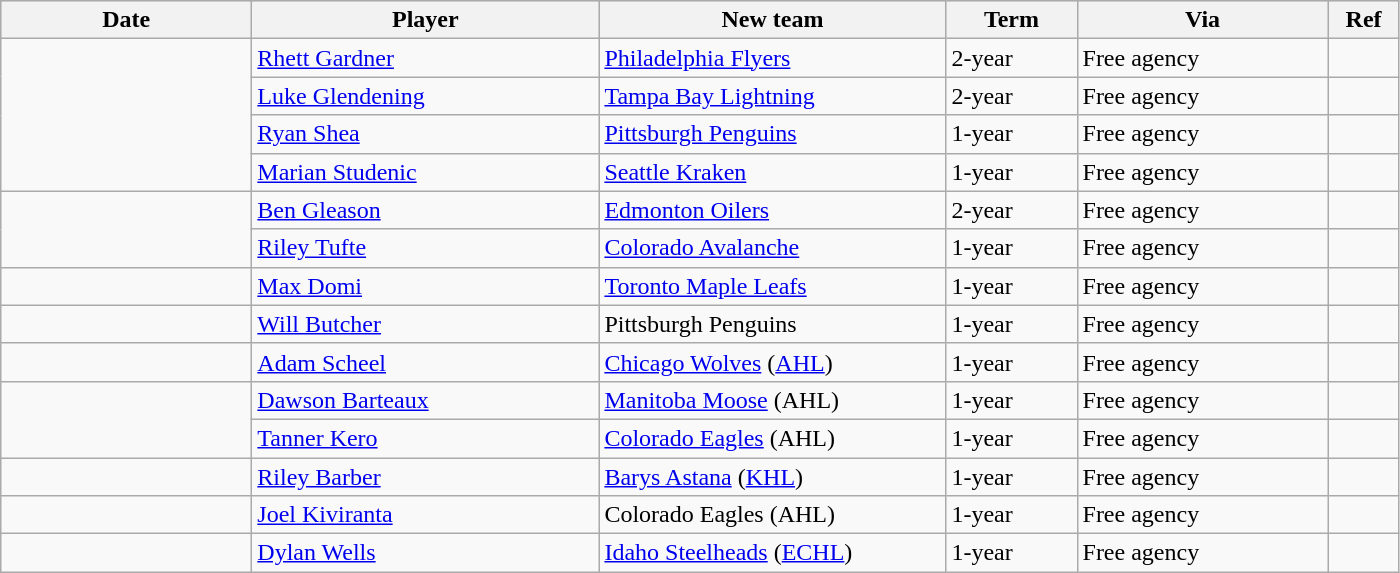<table class="wikitable">
<tr style="background:#ddd; text-align:center;">
<th style="width: 10em;">Date</th>
<th style="width: 14em;">Player</th>
<th style="width: 14em;">New team</th>
<th style="width: 5em;">Term</th>
<th style="width: 10em;">Via</th>
<th style="width: 2.5em;">Ref</th>
</tr>
<tr>
<td rowspan=4></td>
<td><a href='#'>Rhett Gardner</a></td>
<td><a href='#'>Philadelphia Flyers</a></td>
<td>2-year</td>
<td>Free agency</td>
<td></td>
</tr>
<tr>
<td><a href='#'>Luke Glendening</a></td>
<td><a href='#'>Tampa Bay Lightning</a></td>
<td>2-year</td>
<td>Free agency</td>
<td></td>
</tr>
<tr>
<td><a href='#'>Ryan Shea</a></td>
<td><a href='#'>Pittsburgh Penguins</a></td>
<td>1-year</td>
<td>Free agency</td>
<td></td>
</tr>
<tr>
<td><a href='#'>Marian Studenic</a></td>
<td><a href='#'>Seattle Kraken</a></td>
<td>1-year</td>
<td>Free agency</td>
<td></td>
</tr>
<tr>
<td rowspan=2></td>
<td><a href='#'>Ben Gleason</a></td>
<td><a href='#'>Edmonton Oilers</a></td>
<td>2-year</td>
<td>Free agency</td>
<td></td>
</tr>
<tr>
<td><a href='#'>Riley Tufte</a></td>
<td><a href='#'>Colorado Avalanche</a></td>
<td>1-year</td>
<td>Free agency</td>
<td></td>
</tr>
<tr>
<td></td>
<td><a href='#'>Max Domi</a></td>
<td><a href='#'>Toronto Maple Leafs</a></td>
<td>1-year</td>
<td>Free agency</td>
<td></td>
</tr>
<tr>
<td></td>
<td><a href='#'>Will Butcher</a></td>
<td>Pittsburgh Penguins</td>
<td>1-year</td>
<td>Free agency</td>
<td></td>
</tr>
<tr>
<td></td>
<td><a href='#'>Adam Scheel</a></td>
<td><a href='#'>Chicago Wolves</a> (<a href='#'>AHL</a>)</td>
<td>1-year</td>
<td>Free agency</td>
<td></td>
</tr>
<tr>
<td rowspan=2></td>
<td><a href='#'>Dawson Barteaux</a></td>
<td><a href='#'>Manitoba Moose</a> (AHL)</td>
<td>1-year</td>
<td>Free agency</td>
<td></td>
</tr>
<tr>
<td><a href='#'>Tanner Kero</a></td>
<td><a href='#'>Colorado Eagles</a> (AHL)</td>
<td>1-year</td>
<td>Free agency</td>
<td></td>
</tr>
<tr>
<td></td>
<td><a href='#'>Riley Barber</a></td>
<td><a href='#'>Barys Astana</a> (<a href='#'>KHL</a>)</td>
<td>1-year</td>
<td>Free agency</td>
<td></td>
</tr>
<tr>
<td></td>
<td><a href='#'>Joel Kiviranta</a></td>
<td>Colorado Eagles (AHL)</td>
<td>1-year</td>
<td>Free agency</td>
<td></td>
</tr>
<tr>
<td></td>
<td><a href='#'>Dylan Wells</a></td>
<td><a href='#'>Idaho Steelheads</a> (<a href='#'>ECHL</a>)</td>
<td>1-year</td>
<td>Free agency</td>
<td></td>
</tr>
</table>
